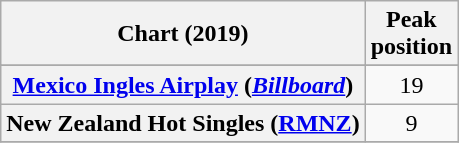<table class="wikitable sortable plainrowheaders" style="text-align:center">
<tr>
<th scope="col">Chart (2019)</th>
<th scope="col">Peak<br>position</th>
</tr>
<tr>
</tr>
<tr>
</tr>
<tr>
</tr>
<tr>
<th scope="row"><a href='#'>Mexico Ingles Airplay</a> (<em><a href='#'>Billboard</a></em>)</th>
<td>19</td>
</tr>
<tr>
<th scope="row">New Zealand Hot Singles (<a href='#'>RMNZ</a>)</th>
<td>9</td>
</tr>
<tr>
</tr>
</table>
